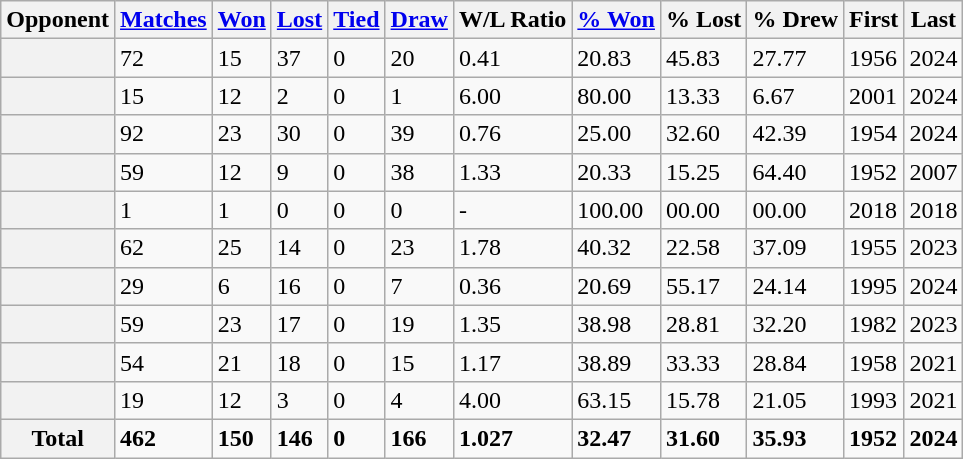<table class="wikitable plainrowheaders sortable" style="text-align:left">
<tr>
<th scope="col">Opponent</th>
<th scope="col"><a href='#'>Matches</a></th>
<th scope="col"><a href='#'>Won</a></th>
<th scope="col"><a href='#'>Lost</a></th>
<th scope="col"><a href='#'>Tied</a></th>
<th scope="col"><a href='#'>Draw</a></th>
<th scope="col">W/L Ratio</th>
<th scope="col"><a href='#'>% Won</a></th>
<th scope="col">% Lost</th>
<th scope="col">% Drew</th>
<th scope="col">First</th>
<th scope="col">Last</th>
</tr>
<tr>
<th scope="row"></th>
<td>72</td>
<td>15</td>
<td>37</td>
<td>0</td>
<td>20</td>
<td>0.41</td>
<td>20.83</td>
<td>45.83</td>
<td>27.77</td>
<td>1956</td>
<td>2024</td>
</tr>
<tr>
<th scope="row"></th>
<td>15</td>
<td>12</td>
<td>2</td>
<td>0</td>
<td>1</td>
<td>6.00</td>
<td>80.00</td>
<td>13.33</td>
<td>6.67</td>
<td>2001</td>
<td>2024</td>
</tr>
<tr>
<th scope="row"></th>
<td>92</td>
<td>23</td>
<td>30</td>
<td>0</td>
<td>39</td>
<td>0.76</td>
<td>25.00</td>
<td>32.60</td>
<td>42.39</td>
<td>1954</td>
<td>2024</td>
</tr>
<tr>
<th scope="row"></th>
<td>59</td>
<td>12</td>
<td>9</td>
<td>0</td>
<td>38</td>
<td>1.33</td>
<td>20.33</td>
<td>15.25</td>
<td>64.40</td>
<td>1952</td>
<td>2007</td>
</tr>
<tr>
<th scope="row"></th>
<td>1</td>
<td>1</td>
<td>0</td>
<td>0</td>
<td>0</td>
<td>-</td>
<td>100.00</td>
<td>00.00</td>
<td>00.00</td>
<td>2018</td>
<td>2018</td>
</tr>
<tr>
<th scope="row"></th>
<td>62</td>
<td>25</td>
<td>14</td>
<td>0</td>
<td>23</td>
<td>1.78</td>
<td>40.32</td>
<td>22.58</td>
<td>37.09</td>
<td>1955</td>
<td>2023</td>
</tr>
<tr>
<th scope="row"></th>
<td>29</td>
<td>6</td>
<td>16</td>
<td>0</td>
<td>7</td>
<td>0.36</td>
<td>20.69</td>
<td>55.17</td>
<td>24.14</td>
<td>1995</td>
<td>2024</td>
</tr>
<tr>
<th scope="row"></th>
<td>59</td>
<td>23</td>
<td>17</td>
<td>0</td>
<td>19</td>
<td>1.35</td>
<td>38.98</td>
<td>28.81</td>
<td>32.20</td>
<td>1982</td>
<td>2023</td>
</tr>
<tr>
<th scope="row"></th>
<td>54</td>
<td>21</td>
<td>18</td>
<td>0</td>
<td>15</td>
<td>1.17</td>
<td>38.89</td>
<td>33.33</td>
<td>28.84</td>
<td>1958</td>
<td>2021</td>
</tr>
<tr>
<th scope="row"></th>
<td>19</td>
<td>12</td>
<td>3</td>
<td>0</td>
<td>4</td>
<td>4.00</td>
<td>63.15</td>
<td>15.78</td>
<td>21.05</td>
<td>1993</td>
<td>2021</td>
</tr>
<tr class="sortbottom">
<th scope="row"><strong>Total</strong></th>
<td><strong>462</strong></td>
<td><strong>150</strong></td>
<td><strong>146</strong></td>
<td><strong>0</strong></td>
<td><strong>166</strong></td>
<td><strong>1.027</strong></td>
<td><strong>32.47</strong></td>
<td><strong>31.60</strong></td>
<td><strong>35.93</strong></td>
<td><strong>1952</strong></td>
<td><strong>2024</strong></td>
</tr>
</table>
